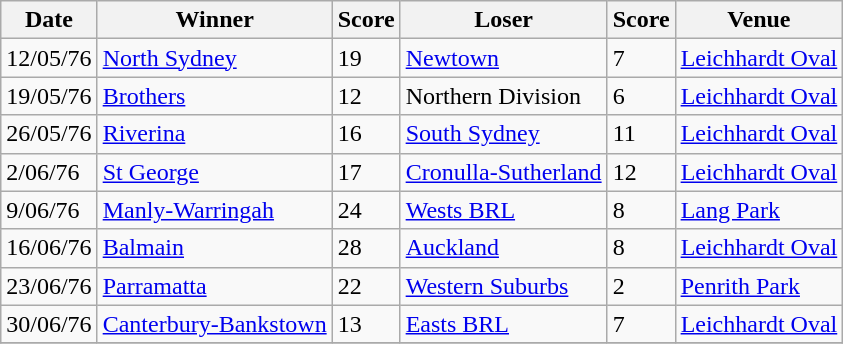<table class="wikitable">
<tr>
<th>Date</th>
<th>Winner</th>
<th>Score</th>
<th>Loser</th>
<th>Score</th>
<th>Venue</th>
</tr>
<tr>
<td>12/05/76</td>
<td><a href='#'>North Sydney</a></td>
<td>19</td>
<td><a href='#'>Newtown</a></td>
<td>7</td>
<td><a href='#'>Leichhardt Oval</a></td>
</tr>
<tr>
<td>19/05/76</td>
<td><a href='#'>Brothers</a></td>
<td>12</td>
<td>Northern Division</td>
<td>6</td>
<td><a href='#'>Leichhardt Oval</a></td>
</tr>
<tr>
<td>26/05/76</td>
<td><a href='#'>Riverina</a></td>
<td>16</td>
<td><a href='#'>South Sydney</a></td>
<td>11</td>
<td><a href='#'>Leichhardt Oval</a></td>
</tr>
<tr>
<td>2/06/76</td>
<td><a href='#'>St George</a></td>
<td>17</td>
<td><a href='#'>Cronulla-Sutherland</a></td>
<td>12</td>
<td><a href='#'>Leichhardt Oval</a></td>
</tr>
<tr>
<td>9/06/76</td>
<td><a href='#'>Manly-Warringah</a></td>
<td>24</td>
<td><a href='#'>Wests BRL</a></td>
<td>8</td>
<td><a href='#'>Lang Park</a></td>
</tr>
<tr>
<td>16/06/76</td>
<td><a href='#'>Balmain</a></td>
<td>28</td>
<td><a href='#'>Auckland</a></td>
<td>8</td>
<td><a href='#'>Leichhardt Oval</a></td>
</tr>
<tr>
<td>23/06/76</td>
<td><a href='#'>Parramatta</a></td>
<td>22</td>
<td><a href='#'>Western Suburbs</a></td>
<td>2</td>
<td><a href='#'>Penrith Park</a></td>
</tr>
<tr>
<td>30/06/76</td>
<td><a href='#'>Canterbury-Bankstown</a></td>
<td>13</td>
<td><a href='#'>Easts BRL</a></td>
<td>7</td>
<td><a href='#'>Leichhardt Oval</a></td>
</tr>
<tr>
</tr>
</table>
